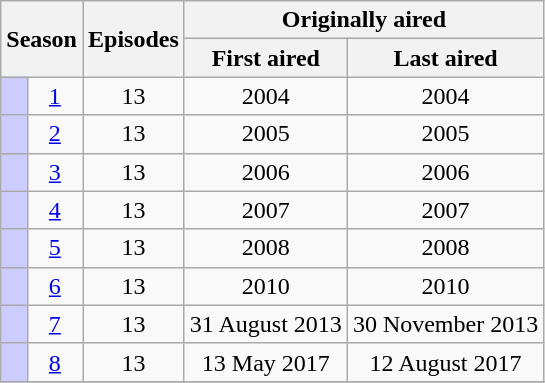<table class="wikitable plainrowheaders" style="text-align:center;">
<tr>
<th colspan="2" rowspan="2">Season</th>
<th rowspan="2">Episodes</th>
<th colspan="2">Originally aired</th>
</tr>
<tr>
<th>First aired</th>
<th>Last aired</th>
</tr>
<tr>
<td style="background: #CCF;"></td>
<td><a href='#'>1</a></td>
<td>13</td>
<td>2004</td>
<td>2004</td>
</tr>
<tr>
<td style="background: #CCF;"></td>
<td><a href='#'>2</a></td>
<td>13</td>
<td>2005</td>
<td>2005</td>
</tr>
<tr>
<td style="background: #CCF;"></td>
<td><a href='#'>3</a></td>
<td>13</td>
<td>2006</td>
<td>2006</td>
</tr>
<tr>
<td style="background: #CCF;"></td>
<td><a href='#'>4</a></td>
<td>13</td>
<td>2007</td>
<td>2007</td>
</tr>
<tr>
<td style="background: #CCF;"></td>
<td><a href='#'>5</a></td>
<td>13</td>
<td>2008</td>
<td>2008</td>
</tr>
<tr>
<td style="background: #CCF;"></td>
<td><a href='#'>6</a></td>
<td>13</td>
<td>2010</td>
<td>2010</td>
</tr>
<tr>
<td style="background: #CCF;"></td>
<td><a href='#'>7</a></td>
<td>13</td>
<td>31 August 2013</td>
<td>30 November 2013</td>
</tr>
<tr>
<td style="background: #CCF;"></td>
<td><a href='#'>8</a></td>
<td>13</td>
<td>13 May 2017</td>
<td>12 August 2017</td>
</tr>
<tr>
</tr>
</table>
